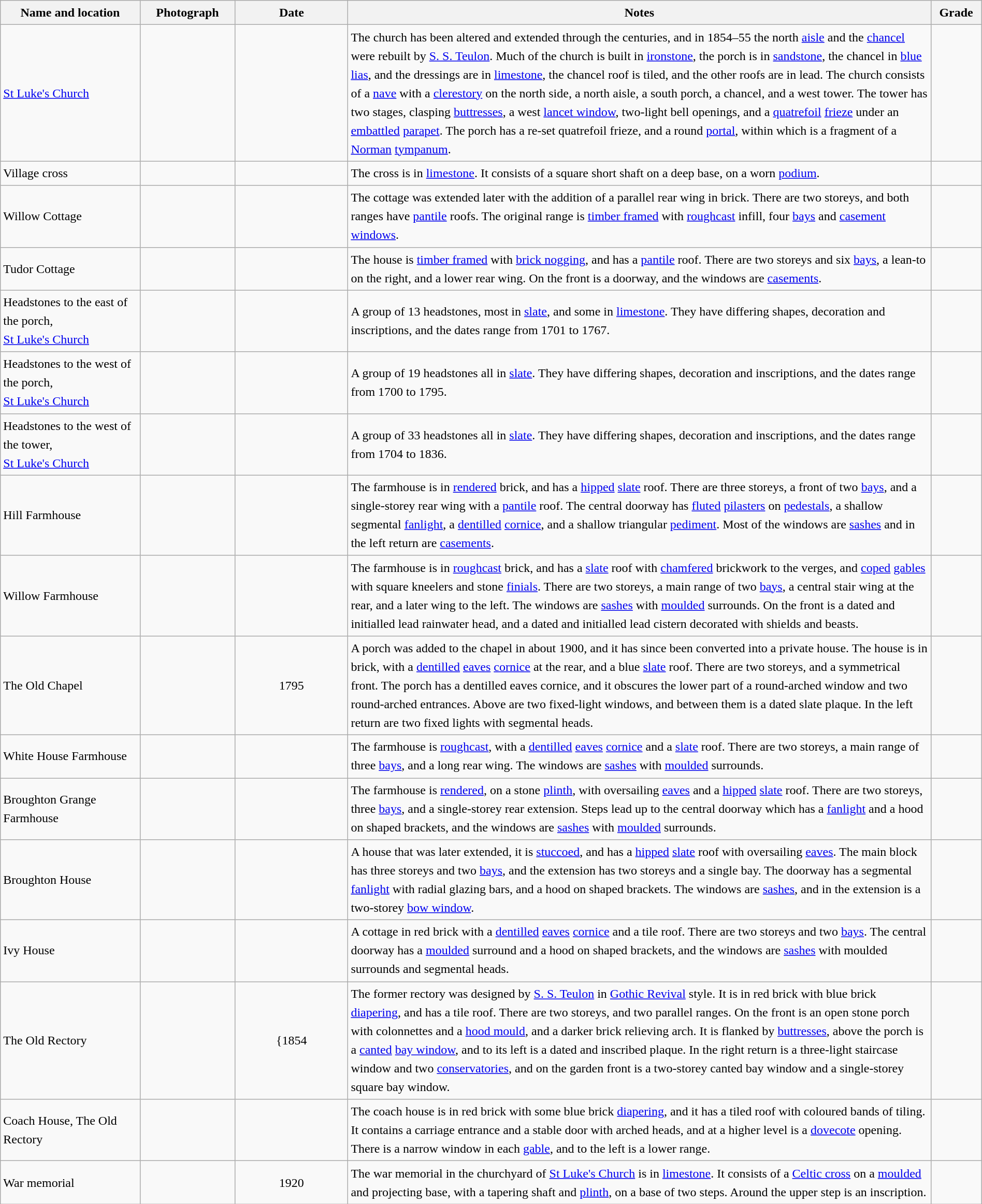<table class="wikitable sortable plainrowheaders" style="width:100%; border:0px; text-align:left; line-height:150%">
<tr>
<th scope="col"  style="width:150px">Name and location</th>
<th scope="col"  style="width:100px" class="unsortable">Photograph</th>
<th scope="col"  style="width:120px">Date</th>
<th scope="col"  style="width:650px" class="unsortable">Notes</th>
<th scope="col"  style="width:50px">Grade</th>
</tr>
<tr>
<td><a href='#'>St Luke's Church</a><br><small></small></td>
<td></td>
<td align="center"></td>
<td>The church has been altered and extended through the centuries, and in 1854–55 the north <a href='#'>aisle</a> and the <a href='#'>chancel</a> were rebuilt by <a href='#'>S. S. Teulon</a>.  Much of the church is built in <a href='#'>ironstone</a>, the porch is in <a href='#'>sandstone</a>, the chancel in <a href='#'>blue lias</a>, and the dressings are in <a href='#'>limestone</a>, the chancel roof is tiled, and the other roofs are in lead.  The church consists of a <a href='#'>nave</a> with a <a href='#'>clerestory</a> on the north side, a north aisle, a south porch, a chancel, and a west tower.  The tower has two stages, clasping <a href='#'>buttresses</a>, a west <a href='#'>lancet window</a>, two-light bell openings, and a <a href='#'>quatrefoil</a> <a href='#'>frieze</a> under an <a href='#'>embattled</a> <a href='#'>parapet</a>.  The porch has a re-set quatrefoil frieze, and a round <a href='#'>portal</a>, within which is a fragment of a <a href='#'>Norman</a> <a href='#'>tympanum</a>.</td>
<td align="center" ></td>
</tr>
<tr>
<td>Village cross<br><small></small></td>
<td></td>
<td align="center"></td>
<td>The cross is in <a href='#'>limestone</a>.  It consists of a square short shaft on a deep base, on a worn <a href='#'>podium</a>.</td>
<td align="center" ></td>
</tr>
<tr>
<td>Willow Cottage<br><small></small></td>
<td></td>
<td align="center"></td>
<td>The cottage was extended later with the addition of a parallel rear wing in brick.  There are two storeys, and both ranges have <a href='#'>pantile</a> roofs.  The original range is <a href='#'>timber framed</a> with <a href='#'>roughcast</a> infill, four <a href='#'>bays</a> and <a href='#'>casement windows</a>.</td>
<td align="center" ></td>
</tr>
<tr>
<td>Tudor Cottage<br><small></small></td>
<td></td>
<td align="center"></td>
<td>The house is <a href='#'>timber framed</a> with <a href='#'>brick nogging</a>, and has a <a href='#'>pantile</a> roof.  There are two storeys and six <a href='#'>bays</a>, a lean-to on the right, and a lower rear wing.  On the front is a doorway, and the windows are <a href='#'>casements</a>.</td>
<td align="center" ></td>
</tr>
<tr>
<td>Headstones to the east of the porch,<br><a href='#'>St Luke's Church</a><br><small></small></td>
<td></td>
<td align="center"></td>
<td>A group of 13 headstones, most in <a href='#'>slate</a>, and some in <a href='#'>limestone</a>.  They have differing shapes, decoration and inscriptions, and the dates range from 1701 to 1767.</td>
<td align="center" ></td>
</tr>
<tr>
<td>Headstones to the west of the porch,<br><a href='#'>St Luke's Church</a><br><small></small></td>
<td></td>
<td align="center"></td>
<td>A group of 19 headstones all in <a href='#'>slate</a>.  They have differing shapes, decoration and inscriptions, and the dates range from 1700 to 1795.</td>
<td align="center" ></td>
</tr>
<tr>
<td>Headstones to the west of the tower,<br><a href='#'>St Luke's Church</a><br><small></small></td>
<td></td>
<td align="center"></td>
<td>A group of 33 headstones all in <a href='#'>slate</a>.  They have differing shapes, decoration and inscriptions, and the dates range from 1704 to 1836.</td>
<td align="center" ></td>
</tr>
<tr>
<td>Hill Farmhouse<br><small></small></td>
<td></td>
<td align="center"></td>
<td>The farmhouse is in <a href='#'>rendered</a> brick, and has a <a href='#'>hipped</a> <a href='#'>slate</a> roof.  There are three storeys, a front of two <a href='#'>bays</a>, and a single-storey rear wing with a <a href='#'>pantile</a> roof.  The central doorway has <a href='#'>fluted</a> <a href='#'>pilasters</a> on <a href='#'>pedestals</a>, a shallow segmental <a href='#'>fanlight</a>, a <a href='#'>dentilled</a> <a href='#'>cornice</a>, and a shallow triangular <a href='#'>pediment</a>.  Most of the windows are <a href='#'>sashes</a> and in the left return are <a href='#'>casements</a>.</td>
<td align="center" ></td>
</tr>
<tr>
<td>Willow Farmhouse<br><small></small></td>
<td></td>
<td align="center"></td>
<td>The farmhouse is in <a href='#'>roughcast</a> brick, and has a <a href='#'>slate</a> roof with <a href='#'>chamfered</a> brickwork to the verges, and <a href='#'>coped</a> <a href='#'>gables</a> with square kneelers and stone <a href='#'>finials</a>.  There are two storeys, a main range of two <a href='#'>bays</a>, a central stair wing at the rear, and a later wing to the left.  The windows are <a href='#'>sashes</a> with <a href='#'>moulded</a> surrounds.  On the front is a dated and initialled lead rainwater head, and a dated and initialled lead cistern decorated with shields and beasts.</td>
<td align="center" ></td>
</tr>
<tr>
<td>The Old Chapel<br><small></small></td>
<td></td>
<td align="center">1795</td>
<td>A porch was added to the chapel in about 1900, and it has since been converted into a private house.  The house is in brick, with a <a href='#'>dentilled</a> <a href='#'>eaves</a> <a href='#'>cornice</a> at the rear, and a blue <a href='#'>slate</a> roof.  There are two storeys, and a symmetrical front.  The porch has a dentilled eaves cornice, and it obscures the lower part of a round-arched window and two round-arched entrances.  Above are two fixed-light windows, and between them is a dated slate plaque.  In the left return are two fixed lights with segmental heads.</td>
<td align="center" ></td>
</tr>
<tr>
<td>White House Farmhouse<br><small></small></td>
<td></td>
<td align="center"></td>
<td>The farmhouse is <a href='#'>roughcast</a>, with a <a href='#'>dentilled</a> <a href='#'>eaves</a> <a href='#'>cornice</a> and a <a href='#'>slate</a> roof.  There are two storeys, a main range of three <a href='#'>bays</a>, and a long rear wing.  The windows are <a href='#'>sashes</a> with <a href='#'>moulded</a> surrounds.</td>
<td align="center" ></td>
</tr>
<tr>
<td>Broughton Grange Farmhouse<br><small></small></td>
<td></td>
<td align="center"></td>
<td>The farmhouse is <a href='#'>rendered</a>, on a stone <a href='#'>plinth</a>, with oversailing <a href='#'>eaves</a> and a <a href='#'>hipped</a> <a href='#'>slate</a> roof.  There are two storeys, three <a href='#'>bays</a>, and a single-storey rear extension.  Steps lead up to the central doorway which has a <a href='#'>fanlight</a> and a hood on shaped brackets, and the windows are <a href='#'>sashes</a> with <a href='#'>moulded</a> surrounds.</td>
<td align="center" ></td>
</tr>
<tr>
<td>Broughton House<br><small></small></td>
<td></td>
<td align="center"></td>
<td>A house that was later extended, it is <a href='#'>stuccoed</a>, and has a <a href='#'>hipped</a> <a href='#'>slate</a> roof with oversailing <a href='#'>eaves</a>.  The main block has three storeys and two <a href='#'>bays</a>, and the extension has two storeys and a single bay.  The doorway has a segmental <a href='#'>fanlight</a> with radial glazing bars, and a hood on shaped brackets.  The windows are <a href='#'>sashes</a>, and in the extension is a two-storey <a href='#'>bow window</a>.</td>
<td align="center" ></td>
</tr>
<tr>
<td>Ivy House<br><small></small></td>
<td></td>
<td align="center"></td>
<td>A cottage in red brick with a <a href='#'>dentilled</a> <a href='#'>eaves</a> <a href='#'>cornice</a> and a tile roof.  There are two storeys and two <a href='#'>bays</a>.  The central doorway has a <a href='#'>moulded</a> surround and a hood on shaped brackets, and the windows are <a href='#'>sashes</a> with moulded surrounds and segmental heads.</td>
<td align="center" ></td>
</tr>
<tr>
<td>The Old Rectory<br><small></small></td>
<td></td>
<td align="center">{1854</td>
<td>The former rectory was designed by <a href='#'>S. S. Teulon</a> in <a href='#'>Gothic Revival</a> style.  It is in red brick with blue brick <a href='#'>diapering</a>, and has a tile roof.  There are two storeys, and two parallel ranges.  On the front is an open stone porch with colonnettes and a <a href='#'>hood mould</a>, and a darker brick relieving arch. It is flanked by <a href='#'>buttresses</a>, above the porch is a <a href='#'>canted</a> <a href='#'>bay window</a>, and to its left is a dated and inscribed plaque.  In the right return is a three-light staircase window and two <a href='#'>conservatories</a>, and on the garden front is a two-storey canted bay window and a single-storey square bay window.</td>
<td align="center" ></td>
</tr>
<tr>
<td>Coach House, The Old Rectory<br><small></small></td>
<td></td>
<td align="center"></td>
<td>The coach house is in red brick with some blue brick <a href='#'>diapering</a>, and it has a tiled roof with coloured bands of tiling.  It contains a carriage entrance and a stable door with arched heads, and at a higher level is a <a href='#'>dovecote</a> opening.  There is a narrow window in each <a href='#'>gable</a>, and to the left is a lower range.</td>
<td align="center" ></td>
</tr>
<tr>
<td>War memorial<br><small></small></td>
<td></td>
<td align="center">1920</td>
<td>The war memorial in the churchyard of <a href='#'>St Luke's Church</a> is in <a href='#'>limestone</a>.  It consists of a <a href='#'>Celtic cross</a> on a <a href='#'>moulded</a> and projecting base, with a tapering shaft and <a href='#'>plinth</a>, on a base of two steps.  Around the upper step is an inscription.</td>
<td align="center" ></td>
</tr>
<tr>
</tr>
</table>
